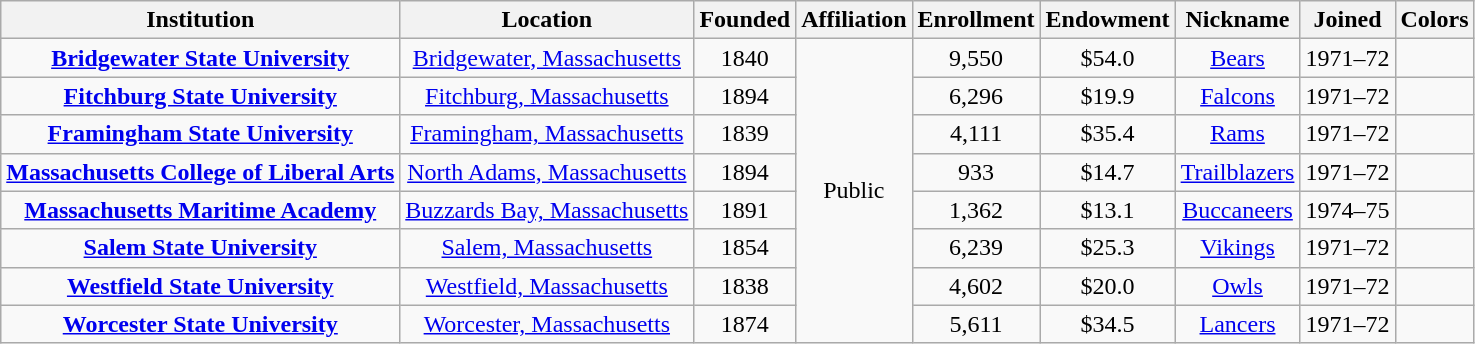<table class="wikitable sortable" style="text-align:center;">
<tr>
<th>Institution</th>
<th>Location</th>
<th>Founded</th>
<th>Affiliation</th>
<th>Enrollment</th>
<th>Endowment<br></th>
<th>Nickname</th>
<th>Joined</th>
<th>Colors</th>
</tr>
<tr>
<td><strong><a href='#'>Bridgewater State University</a></strong></td>
<td><a href='#'>Bridgewater, Massachusetts</a></td>
<td>1840</td>
<td rowspan="8">Public</td>
<td>9,550</td>
<td>$54.0</td>
<td><a href='#'>Bears</a></td>
<td>1971–72</td>
<td style="text-align:right;"></td>
</tr>
<tr>
<td><strong><a href='#'>Fitchburg State University</a></strong></td>
<td><a href='#'>Fitchburg, Massachusetts</a></td>
<td>1894</td>
<td>6,296</td>
<td>$19.9</td>
<td><a href='#'>Falcons</a></td>
<td>1971–72</td>
<td style="text-align:right;"></td>
</tr>
<tr>
<td><strong><a href='#'>Framingham State University</a></strong></td>
<td><a href='#'>Framingham, Massachusetts</a></td>
<td>1839</td>
<td>4,111</td>
<td>$35.4</td>
<td><a href='#'>Rams</a></td>
<td>1971–72</td>
<td style="text-align:right;"></td>
</tr>
<tr>
<td><strong><a href='#'>Massachusetts College of Liberal Arts</a></strong></td>
<td><a href='#'>North Adams, Massachusetts</a></td>
<td>1894</td>
<td>933</td>
<td>$14.7</td>
<td><a href='#'>Trailblazers</a></td>
<td>1971–72</td>
<td style="text-align:right;"></td>
</tr>
<tr>
<td><strong><a href='#'>Massachusetts Maritime Academy</a></strong></td>
<td><a href='#'>Buzzards Bay, Massachusetts</a></td>
<td>1891</td>
<td>1,362</td>
<td>$13.1</td>
<td><a href='#'>Buccaneers</a></td>
<td>1974–75</td>
<td style="text-align:right;"></td>
</tr>
<tr>
<td><strong><a href='#'>Salem State University</a></strong></td>
<td><a href='#'>Salem, Massachusetts</a></td>
<td>1854</td>
<td>6,239</td>
<td>$25.3</td>
<td><a href='#'>Vikings</a></td>
<td>1971–72</td>
<td style="text-align:right;"></td>
</tr>
<tr>
<td><strong><a href='#'>Westfield State University</a></strong></td>
<td><a href='#'>Westfield, Massachusetts</a></td>
<td>1838</td>
<td>4,602</td>
<td>$20.0</td>
<td><a href='#'>Owls</a></td>
<td>1971–72</td>
<td style="text-align:right;"></td>
</tr>
<tr>
<td><strong><a href='#'>Worcester State University</a></strong></td>
<td><a href='#'>Worcester, Massachusetts</a></td>
<td>1874</td>
<td>5,611</td>
<td>$34.5</td>
<td><a href='#'>Lancers</a></td>
<td>1971–72</td>
<td style="text-align:right;"></td>
</tr>
</table>
